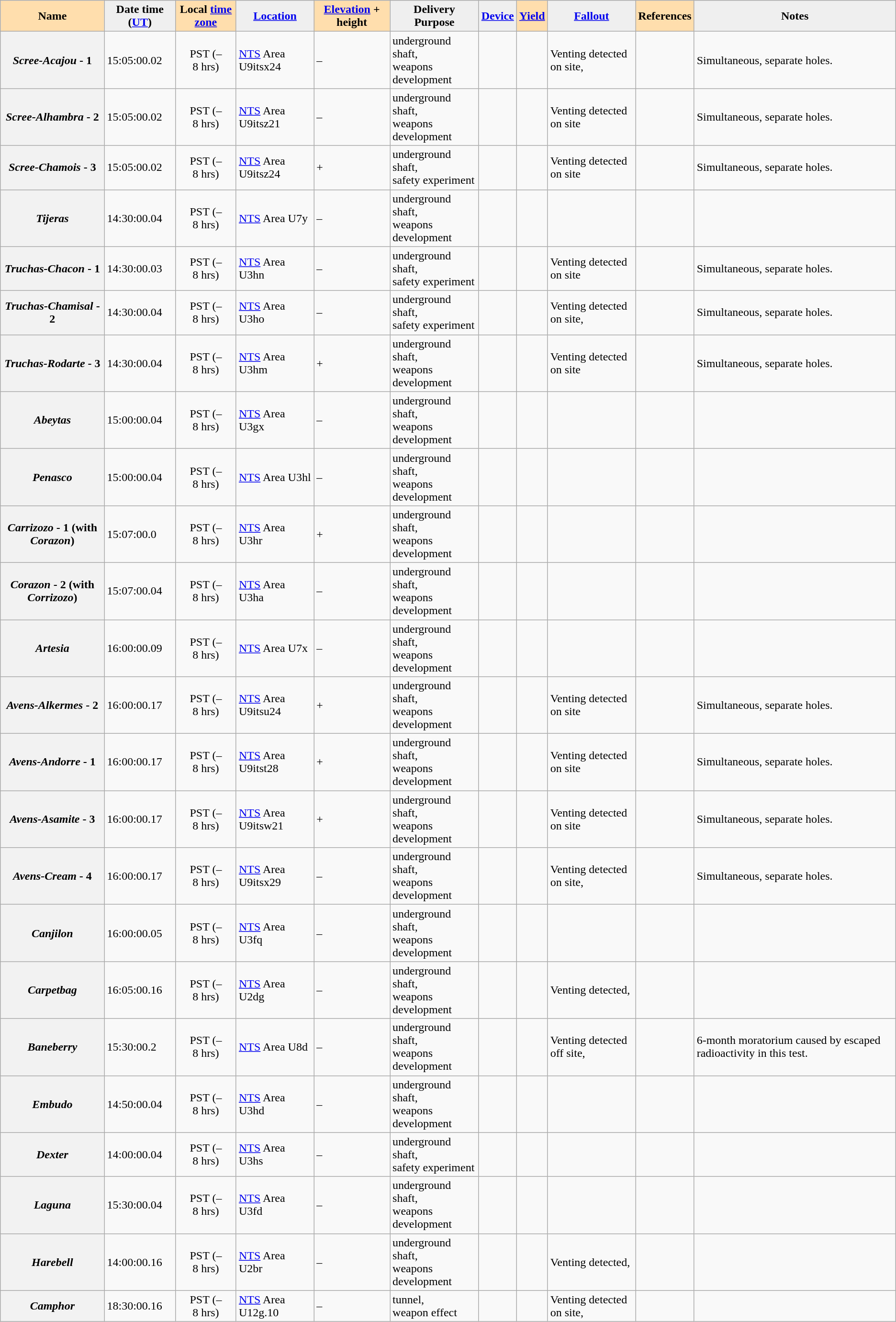<table class="wikitable sortable">
<tr>
<th style="background:#ffdead;">Name </th>
<th style="background:#efefef;">Date time (<a href='#'>UT</a>)</th>
<th style="background:#ffdead;">Local <a href='#'>time zone</a></th>
<th style="background:#efefef;"><a href='#'>Location</a></th>
<th style="background:#ffdead;"><a href='#'>Elevation</a> + height </th>
<th style="background:#efefef;">Delivery <br>Purpose </th>
<th style="background:#efefef;"><a href='#'>Device</a></th>
<th style="background:#ffdead;"><a href='#'>Yield</a></th>
<th style="background:#efefef;" class="unsortable"><a href='#'>Fallout</a></th>
<th style="background:#ffdead;" class="unsortable">References</th>
<th style="background:#efefef;" class="unsortable">Notes</th>
</tr>
<tr>
<th><em>Scree-Acajou</em> - 1</th>
<td> 15:05:00.02</td>
<td style="text-align:center;">PST (–8 hrs)<br></td>
<td><a href='#'>NTS</a> Area U9itsx24 </td>
<td> – </td>
<td>underground shaft,<br>weapons development</td>
<td></td>
<td style="text-align:center;"></td>
<td>Venting detected on site, </td>
<td></td>
<td>Simultaneous, separate holes.</td>
</tr>
<tr>
<th><em>Scree-Alhambra</em> - 2</th>
<td> 15:05:00.02</td>
<td style="text-align:center;">PST (–8 hrs)<br></td>
<td><a href='#'>NTS</a> Area U9itsz21 </td>
<td> – </td>
<td>underground shaft,<br>weapons development</td>
<td></td>
<td style="text-align:center;"></td>
<td>Venting detected on site</td>
<td></td>
<td>Simultaneous, separate holes.</td>
</tr>
<tr>
<th><em>Scree-Chamois</em> - 3</th>
<td> 15:05:00.02</td>
<td style="text-align:center;">PST (–8 hrs)<br></td>
<td><a href='#'>NTS</a> Area U9itsz24 </td>
<td> +</td>
<td>underground shaft,<br>safety experiment</td>
<td></td>
<td style="text-align:center;"></td>
<td>Venting detected on site</td>
<td></td>
<td>Simultaneous, separate holes.</td>
</tr>
<tr>
<th><em>Tijeras</em></th>
<td> 14:30:00.04</td>
<td style="text-align:center;">PST (–8 hrs)<br></td>
<td><a href='#'>NTS</a> Area U7y </td>
<td> – </td>
<td>underground shaft,<br>weapons development</td>
<td></td>
<td style="text-align:center;"></td>
<td></td>
<td></td>
<td></td>
</tr>
<tr>
<th><em>Truchas-Chacon</em> - 1</th>
<td> 14:30:00.03</td>
<td style="text-align:center;">PST (–8 hrs)<br></td>
<td><a href='#'>NTS</a> Area U3hn </td>
<td> – </td>
<td>underground shaft,<br>safety experiment</td>
<td></td>
<td style="text-align:center;"></td>
<td>Venting detected on site</td>
<td></td>
<td>Simultaneous, separate holes.</td>
</tr>
<tr>
<th><em>Truchas-Chamisal</em> - 2</th>
<td> 14:30:00.04</td>
<td style="text-align:center;">PST (–8 hrs)<br></td>
<td><a href='#'>NTS</a> Area U3ho </td>
<td> – </td>
<td>underground shaft,<br>safety experiment</td>
<td></td>
<td style="text-align:center;"></td>
<td>Venting detected on site, </td>
<td></td>
<td>Simultaneous, separate holes.</td>
</tr>
<tr>
<th><em>Truchas-Rodarte</em> - 3</th>
<td> 14:30:00.04</td>
<td style="text-align:center;">PST (–8 hrs)<br></td>
<td><a href='#'>NTS</a> Area U3hm </td>
<td> +</td>
<td>underground shaft,<br>weapons development</td>
<td></td>
<td style="text-align:center;"></td>
<td>Venting detected on site</td>
<td></td>
<td>Simultaneous, separate holes.</td>
</tr>
<tr>
<th><em>Abeytas</em></th>
<td> 15:00:00.04</td>
<td style="text-align:center;">PST (–8 hrs)<br></td>
<td><a href='#'>NTS</a> Area U3gx </td>
<td> – </td>
<td>underground shaft,<br>weapons development</td>
<td></td>
<td style="text-align:center;"></td>
<td></td>
<td></td>
<td></td>
</tr>
<tr>
<th><em>Penasco</em></th>
<td> 15:00:00.04</td>
<td style="text-align:center;">PST (–8 hrs)<br></td>
<td><a href='#'>NTS</a> Area U3hl </td>
<td> – </td>
<td>underground shaft,<br>weapons development</td>
<td></td>
<td style="text-align:center;"></td>
<td></td>
<td></td>
<td></td>
</tr>
<tr>
<th><em>Carrizozo</em> - 1 (with <em>Corazon</em>)</th>
<td> 15:07:00.0</td>
<td style="text-align:center;">PST (–8 hrs)<br></td>
<td><a href='#'>NTS</a> Area U3hr </td>
<td> +</td>
<td>underground shaft,<br>weapons development</td>
<td></td>
<td style="text-align:center;"></td>
<td></td>
<td></td>
<td></td>
</tr>
<tr>
<th><em>Corazon</em> - 2 (with <em>Corrizozo</em>)</th>
<td> 15:07:00.04</td>
<td style="text-align:center;">PST (–8 hrs)<br></td>
<td><a href='#'>NTS</a> Area U3ha </td>
<td> – </td>
<td>underground shaft,<br>weapons development</td>
<td></td>
<td style="text-align:center;"></td>
<td></td>
<td></td>
<td></td>
</tr>
<tr>
<th><em>Artesia</em></th>
<td> 16:00:00.09</td>
<td style="text-align:center;">PST (–8 hrs)<br></td>
<td><a href='#'>NTS</a> Area U7x </td>
<td> – </td>
<td>underground shaft,<br>weapons development</td>
<td></td>
<td style="text-align:center;"></td>
<td></td>
<td></td>
<td></td>
</tr>
<tr>
<th><em>Avens-Alkermes</em> - 2</th>
<td> 16:00:00.17</td>
<td style="text-align:center;">PST (–8 hrs)<br></td>
<td><a href='#'>NTS</a> Area U9itsu24 </td>
<td> +</td>
<td>underground shaft,<br>weapons development</td>
<td></td>
<td style="text-align:center;"></td>
<td>Venting detected on site</td>
<td></td>
<td>Simultaneous, separate holes.</td>
</tr>
<tr>
<th><em>Avens-Andorre</em> - 1</th>
<td> 16:00:00.17</td>
<td style="text-align:center;">PST (–8 hrs)<br></td>
<td><a href='#'>NTS</a> Area U9itst28 </td>
<td> +</td>
<td>underground shaft,<br>weapons development</td>
<td></td>
<td style="text-align:center;"></td>
<td>Venting detected on site</td>
<td></td>
<td>Simultaneous, separate holes.</td>
</tr>
<tr>
<th><em>Avens-Asamite</em> - 3</th>
<td> 16:00:00.17</td>
<td style="text-align:center;">PST (–8 hrs)<br></td>
<td><a href='#'>NTS</a> Area U9itsw21 </td>
<td> +</td>
<td>underground shaft,<br>weapons development</td>
<td></td>
<td style="text-align:center;"></td>
<td>Venting detected on site</td>
<td></td>
<td>Simultaneous, separate holes.</td>
</tr>
<tr>
<th><em>Avens-Cream</em> - 4</th>
<td> 16:00:00.17</td>
<td style="text-align:center;">PST (–8 hrs)<br></td>
<td><a href='#'>NTS</a> Area U9itsx29 </td>
<td> – </td>
<td>underground shaft,<br>weapons development</td>
<td></td>
<td style="text-align:center;"></td>
<td>Venting detected on site, </td>
<td></td>
<td>Simultaneous, separate holes.</td>
</tr>
<tr>
<th><em>Canjilon</em></th>
<td> 16:00:00.05</td>
<td style="text-align:center;">PST (–8 hrs)<br></td>
<td><a href='#'>NTS</a> Area U3fq </td>
<td> – </td>
<td>underground shaft,<br>weapons development</td>
<td></td>
<td style="text-align:center;"></td>
<td></td>
<td></td>
<td></td>
</tr>
<tr>
<th><em>Carpetbag</em></th>
<td> 16:05:00.16</td>
<td style="text-align:center;">PST (–8 hrs)<br></td>
<td><a href='#'>NTS</a> Area U2dg </td>
<td> – </td>
<td>underground shaft,<br>weapons development</td>
<td></td>
<td style="text-align:center;"></td>
<td>Venting detected, </td>
<td></td>
<td></td>
</tr>
<tr>
<th><em>Baneberry</em></th>
<td> 15:30:00.2</td>
<td style="text-align:center;">PST (–8 hrs)<br></td>
<td><a href='#'>NTS</a> Area U8d </td>
<td> – </td>
<td>underground shaft,<br>weapons development</td>
<td></td>
<td style="text-align:center;"></td>
<td>Venting detected off site, </td>
<td></td>
<td>6-month moratorium caused by  escaped radioactivity in this test.</td>
</tr>
<tr>
<th><em>Embudo</em></th>
<td> 14:50:00.04</td>
<td style="text-align:center;">PST (–8 hrs)<br></td>
<td><a href='#'>NTS</a> Area U3hd </td>
<td> – </td>
<td>underground shaft,<br>weapons development</td>
<td></td>
<td style="text-align:center;"></td>
<td></td>
<td></td>
<td></td>
</tr>
<tr>
<th><em>Dexter</em></th>
<td> 14:00:00.04</td>
<td style="text-align:center;">PST (–8 hrs)<br></td>
<td><a href='#'>NTS</a> Area U3hs </td>
<td> – </td>
<td>underground shaft,<br>safety experiment</td>
<td></td>
<td style="text-align:center;"></td>
<td></td>
<td></td>
<td></td>
</tr>
<tr>
<th><em>Laguna</em></th>
<td> 15:30:00.04</td>
<td style="text-align:center;">PST (–8 hrs)<br></td>
<td><a href='#'>NTS</a> Area U3fd </td>
<td> – </td>
<td>underground shaft,<br>weapons development</td>
<td></td>
<td style="text-align:center;"></td>
<td></td>
<td></td>
<td></td>
</tr>
<tr>
<th><em>Harebell</em></th>
<td> 14:00:00.16</td>
<td style="text-align:center;">PST (–8 hrs)<br></td>
<td><a href='#'>NTS</a> Area U2br </td>
<td> – </td>
<td>underground shaft,<br>weapons development</td>
<td></td>
<td style="text-align:center;"></td>
<td>Venting detected, </td>
<td></td>
<td></td>
</tr>
<tr>
<th><em>Camphor</em></th>
<td> 18:30:00.16</td>
<td style="text-align:center;">PST (–8 hrs)<br></td>
<td><a href='#'>NTS</a> Area U12g.10 </td>
<td> – </td>
<td>tunnel,<br>weapon effect</td>
<td></td>
<td style="text-align:center;"></td>
<td>Venting detected on site, </td>
<td></td>
<td></td>
</tr>
</table>
